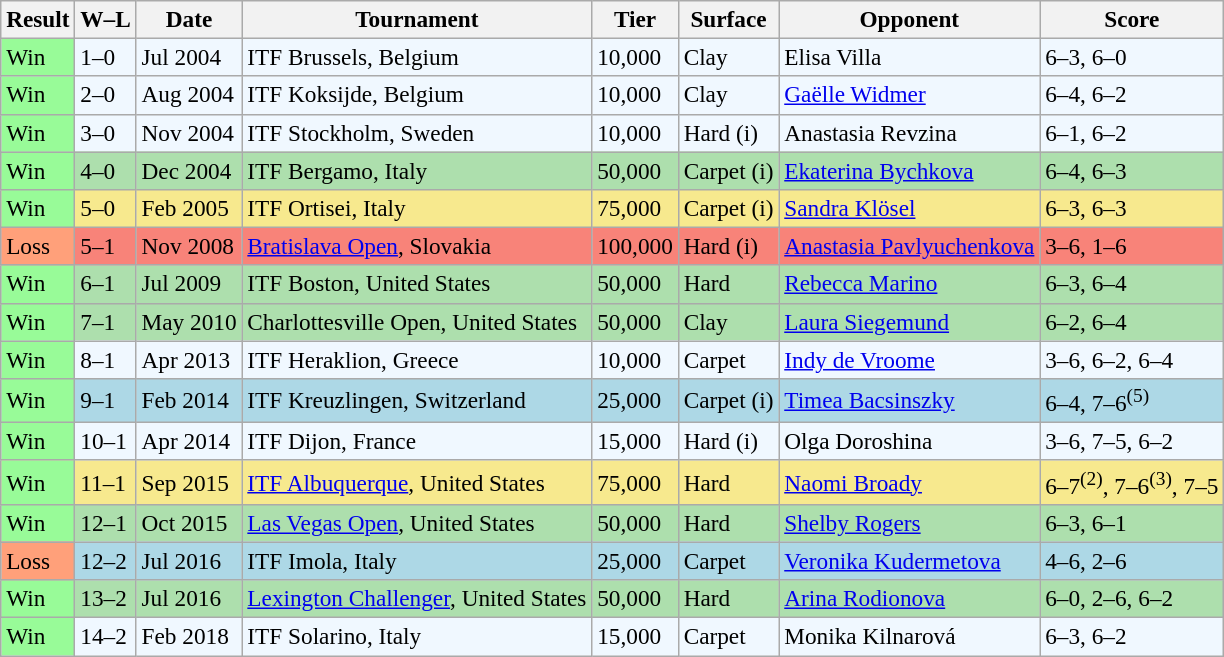<table class="sortable wikitable" style=font-size:97%>
<tr>
<th>Result</th>
<th class="unsortable">W–L</th>
<th>Date</th>
<th>Tournament</th>
<th>Tier</th>
<th>Surface</th>
<th>Opponent</th>
<th class="unsortable">Score</th>
</tr>
<tr style="background:#f0f8ff;">
<td style="background:#98fb98;">Win</td>
<td>1–0</td>
<td>Jul 2004</td>
<td>ITF Brussels, Belgium</td>
<td>10,000</td>
<td>Clay</td>
<td> Elisa Villa</td>
<td>6–3, 6–0</td>
</tr>
<tr style="background:#f0f8ff;">
<td style="background:#98fb98;">Win</td>
<td>2–0</td>
<td>Aug 2004</td>
<td>ITF Koksijde, Belgium</td>
<td>10,000</td>
<td>Clay</td>
<td> <a href='#'>Gaëlle Widmer</a></td>
<td>6–4, 6–2</td>
</tr>
<tr style="background:#f0f8ff;">
<td style="background:#98fb98;">Win</td>
<td>3–0</td>
<td>Nov 2004</td>
<td>ITF Stockholm, Sweden</td>
<td>10,000</td>
<td>Hard (i)</td>
<td> Anastasia Revzina</td>
<td>6–1, 6–2</td>
</tr>
<tr style="background:#addfad;">
<td style="background:#98fb98;">Win</td>
<td>4–0</td>
<td>Dec 2004</td>
<td>ITF Bergamo, Italy</td>
<td>50,000</td>
<td>Carpet (i)</td>
<td> <a href='#'>Ekaterina Bychkova</a></td>
<td>6–4, 6–3</td>
</tr>
<tr style="background:#f7e98e;">
<td style="background:#98fb98;">Win</td>
<td>5–0</td>
<td>Feb 2005</td>
<td>ITF Ortisei, Italy</td>
<td>75,000</td>
<td>Carpet (i)</td>
<td> <a href='#'>Sandra Klösel</a></td>
<td>6–3, 6–3</td>
</tr>
<tr style="background:#f88379;">
<td style="background:#ffa07a;">Loss</td>
<td>5–1</td>
<td>Nov 2008</td>
<td><a href='#'>Bratislava Open</a>, Slovakia</td>
<td>100,000</td>
<td>Hard (i)</td>
<td> <a href='#'>Anastasia Pavlyuchenkova</a></td>
<td>3–6, 1–6</td>
</tr>
<tr style="background:#addfad;">
<td style="background:#98fb98;">Win</td>
<td>6–1</td>
<td>Jul 2009</td>
<td>ITF Boston, United States</td>
<td>50,000</td>
<td>Hard</td>
<td> <a href='#'>Rebecca Marino</a></td>
<td>6–3, 6–4</td>
</tr>
<tr style="background:#addfad;">
<td style="background:#98fb98;">Win</td>
<td>7–1</td>
<td>May 2010</td>
<td>Charlottesville Open, United States</td>
<td>50,000</td>
<td>Clay</td>
<td> <a href='#'>Laura Siegemund</a></td>
<td>6–2, 6–4</td>
</tr>
<tr style="background:#f0f8ff;">
<td style="background:#98fb98;">Win</td>
<td>8–1</td>
<td>Apr 2013</td>
<td>ITF Heraklion, Greece</td>
<td>10,000</td>
<td>Carpet</td>
<td> <a href='#'>Indy de Vroome</a></td>
<td>3–6, 6–2, 6–4</td>
</tr>
<tr style="background:lightblue;">
<td style="background:#98fb98;">Win</td>
<td>9–1</td>
<td>Feb 2014</td>
<td>ITF Kreuzlingen, Switzerland</td>
<td>25,000</td>
<td>Carpet (i)</td>
<td> <a href='#'>Timea Bacsinszky</a></td>
<td>6–4, 7–6<sup>(5)</sup></td>
</tr>
<tr style="background:#f0f8ff;">
<td style="background:#98fb98;">Win</td>
<td>10–1</td>
<td>Apr 2014</td>
<td>ITF Dijon, France</td>
<td>15,000</td>
<td>Hard (i)</td>
<td> Olga Doroshina</td>
<td>3–6, 7–5, 6–2</td>
</tr>
<tr style="background:#f7e98e;">
<td style="background:#98fb98;">Win</td>
<td>11–1</td>
<td>Sep 2015</td>
<td><a href='#'>ITF Albuquerque</a>, United States</td>
<td>75,000</td>
<td>Hard</td>
<td> <a href='#'>Naomi Broady</a></td>
<td>6–7<sup>(2)</sup>, 7–6<sup>(3)</sup>, 7–5</td>
</tr>
<tr style="background:#addfad;">
<td style="background:#98fb98;">Win</td>
<td>12–1</td>
<td>Oct 2015</td>
<td><a href='#'>Las Vegas Open</a>, United States</td>
<td>50,000</td>
<td>Hard</td>
<td> <a href='#'>Shelby Rogers</a></td>
<td>6–3, 6–1</td>
</tr>
<tr style="background:lightblue;">
<td style="background:#ffa07a;">Loss</td>
<td>12–2</td>
<td>Jul 2016</td>
<td>ITF Imola, Italy</td>
<td>25,000</td>
<td>Carpet</td>
<td> <a href='#'>Veronika Kudermetova</a></td>
<td>4–6, 2–6</td>
</tr>
<tr style="background:#addfad;">
<td style="background:#98fb98;">Win</td>
<td>13–2</td>
<td>Jul 2016</td>
<td><a href='#'>Lexington Challenger</a>, United States</td>
<td>50,000</td>
<td>Hard</td>
<td> <a href='#'>Arina Rodionova</a></td>
<td>6–0, 2–6, 6–2</td>
</tr>
<tr style="background:#f0f8ff;">
<td style="background:#98fb98;">Win</td>
<td>14–2</td>
<td>Feb 2018</td>
<td>ITF Solarino, Italy</td>
<td>15,000</td>
<td>Carpet</td>
<td> Monika Kilnarová</td>
<td>6–3, 6–2</td>
</tr>
</table>
